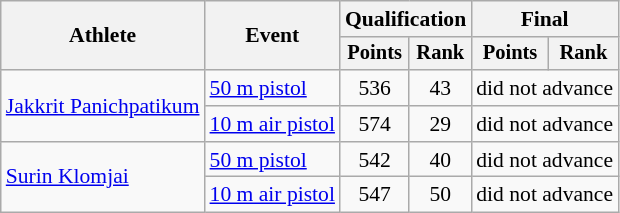<table class="wikitable" border="1" style="font-size:90%">
<tr>
<th rowspan="2">Athlete</th>
<th rowspan="2">Event</th>
<th colspan=2>Qualification</th>
<th colspan=2>Final</th>
</tr>
<tr style="font-size:95%">
<th>Points</th>
<th>Rank</th>
<th>Points</th>
<th>Rank</th>
</tr>
<tr align=center>
<td align=left rowspan=2><a href='#'>Jakkrit Panichpatikum</a></td>
<td align=left><a href='#'>50 m pistol</a></td>
<td align=center>536</td>
<td align=center>43</td>
<td colspan="2"  align="center">did not advance</td>
</tr>
<tr align=center>
<td align=left><a href='#'>10 m air pistol</a></td>
<td align=center>574</td>
<td align=center>29</td>
<td colspan="2"  align="center">did not advance</td>
</tr>
<tr>
<td align=left rowspan=2><a href='#'>Surin Klomjai</a></td>
<td align=left><a href='#'>50 m pistol</a></td>
<td align=center>542</td>
<td align=center>40</td>
<td colspan="2"  align="center">did not advance</td>
</tr>
<tr align=center>
<td align=left><a href='#'>10 m air pistol</a></td>
<td align=center>547</td>
<td align=center>50</td>
<td colspan="2"  align="center">did not advance</td>
</tr>
</table>
